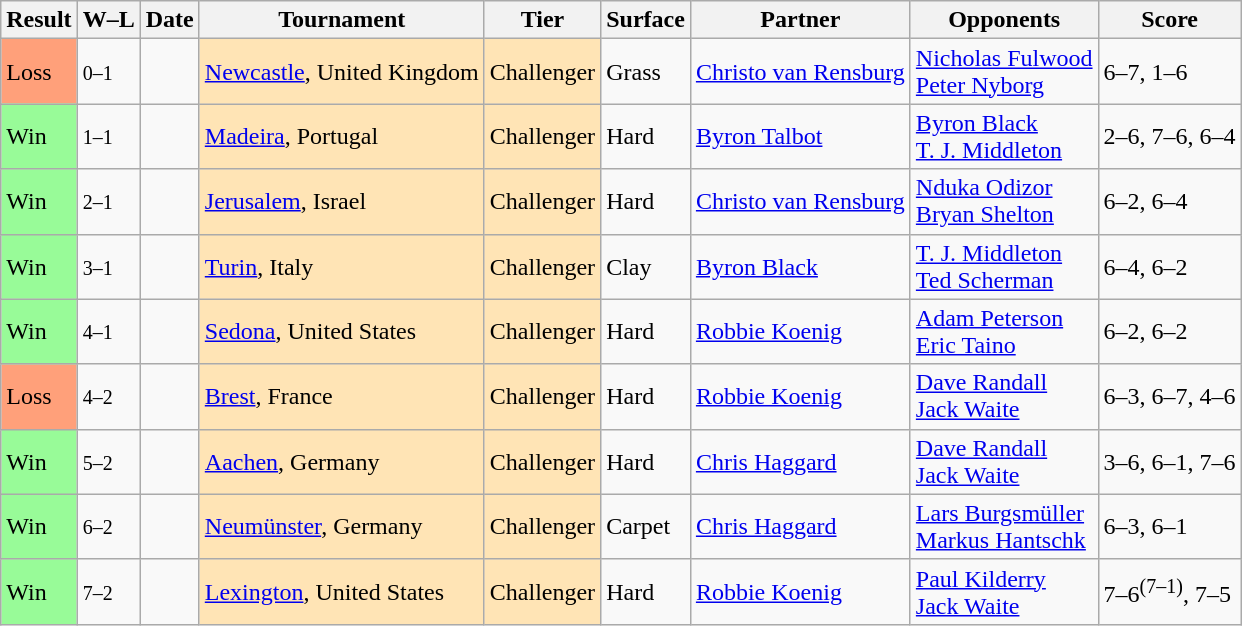<table class="sortable wikitable">
<tr>
<th>Result</th>
<th class="unsortable">W–L</th>
<th>Date</th>
<th>Tournament</th>
<th>Tier</th>
<th>Surface</th>
<th>Partner</th>
<th>Opponents</th>
<th class="unsortable">Score</th>
</tr>
<tr>
<td style="background:#ffa07a;">Loss</td>
<td><small>0–1</small></td>
<td></td>
<td style="background:moccasin;"><a href='#'>Newcastle</a>, United Kingdom</td>
<td style="background:moccasin;">Challenger</td>
<td>Grass</td>
<td> <a href='#'>Christo van Rensburg</a></td>
<td> <a href='#'>Nicholas Fulwood</a> <br>  <a href='#'>Peter Nyborg</a></td>
<td>6–7, 1–6</td>
</tr>
<tr>
<td style="background:#98fb98;">Win</td>
<td><small>1–1</small></td>
<td></td>
<td style="background:moccasin;"><a href='#'>Madeira</a>, Portugal</td>
<td style="background:moccasin;">Challenger</td>
<td>Hard</td>
<td> <a href='#'>Byron Talbot</a></td>
<td> <a href='#'>Byron Black</a> <br>  <a href='#'>T. J. Middleton</a></td>
<td>2–6, 7–6, 6–4</td>
</tr>
<tr>
<td style="background:#98fb98;">Win</td>
<td><small>2–1</small></td>
<td></td>
<td style="background:moccasin;"><a href='#'>Jerusalem</a>, Israel</td>
<td style="background:moccasin;">Challenger</td>
<td>Hard</td>
<td> <a href='#'>Christo van Rensburg</a></td>
<td> <a href='#'>Nduka Odizor</a> <br>  <a href='#'>Bryan Shelton</a></td>
<td>6–2, 6–4</td>
</tr>
<tr>
<td style="background:#98fb98;">Win</td>
<td><small>3–1</small></td>
<td></td>
<td style="background:moccasin;"><a href='#'>Turin</a>, Italy</td>
<td style="background:moccasin;">Challenger</td>
<td>Clay</td>
<td> <a href='#'>Byron Black</a></td>
<td> <a href='#'>T. J. Middleton</a> <br>  <a href='#'>Ted Scherman</a></td>
<td>6–4, 6–2</td>
</tr>
<tr>
<td style="background:#98fb98;">Win</td>
<td><small>4–1</small></td>
<td></td>
<td style="background:moccasin;"><a href='#'>Sedona</a>, United States</td>
<td style="background:moccasin;">Challenger</td>
<td>Hard</td>
<td> <a href='#'>Robbie Koenig</a></td>
<td> <a href='#'>Adam Peterson</a> <br>  <a href='#'>Eric Taino</a></td>
<td>6–2, 6–2</td>
</tr>
<tr>
<td style="background:#ffa07a;">Loss</td>
<td><small>4–2</small></td>
<td></td>
<td style="background:moccasin;"><a href='#'>Brest</a>, France</td>
<td style="background:moccasin;">Challenger</td>
<td>Hard</td>
<td> <a href='#'>Robbie Koenig</a></td>
<td> <a href='#'>Dave Randall</a> <br>  <a href='#'>Jack Waite</a></td>
<td>6–3, 6–7, 4–6</td>
</tr>
<tr>
<td style="background:#98fb98;">Win</td>
<td><small>5–2</small></td>
<td></td>
<td style="background:moccasin;"><a href='#'>Aachen</a>, Germany</td>
<td style="background:moccasin;">Challenger</td>
<td>Hard</td>
<td> <a href='#'>Chris Haggard</a></td>
<td> <a href='#'>Dave Randall</a> <br>  <a href='#'>Jack Waite</a></td>
<td>3–6, 6–1, 7–6</td>
</tr>
<tr>
<td style="background:#98fb98;">Win</td>
<td><small>6–2</small></td>
<td></td>
<td style="background:moccasin;"><a href='#'>Neumünster</a>, Germany</td>
<td style="background:moccasin;">Challenger</td>
<td>Carpet</td>
<td> <a href='#'>Chris Haggard</a></td>
<td> <a href='#'>Lars Burgsmüller</a> <br>  <a href='#'>Markus Hantschk</a></td>
<td>6–3, 6–1</td>
</tr>
<tr>
<td style="background:#98fb98;">Win</td>
<td><small>7–2</small></td>
<td></td>
<td style="background:moccasin;"><a href='#'>Lexington</a>, United States</td>
<td style="background:moccasin;">Challenger</td>
<td>Hard</td>
<td> <a href='#'>Robbie Koenig</a></td>
<td> <a href='#'>Paul Kilderry</a> <br>  <a href='#'>Jack Waite</a></td>
<td>7–6<sup>(7–1)</sup>, 7–5</td>
</tr>
</table>
